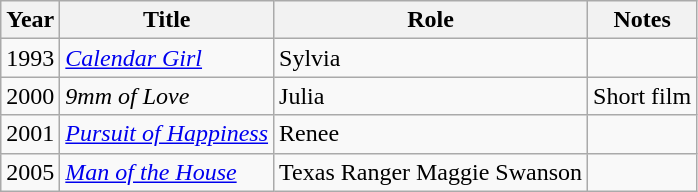<table class="wikitable sortable">
<tr>
<th>Year</th>
<th>Title</th>
<th>Role</th>
<th class="unsortable">Notes</th>
</tr>
<tr>
<td>1993</td>
<td><em><a href='#'>Calendar Girl</a></em></td>
<td>Sylvia</td>
<td></td>
</tr>
<tr>
<td>2000</td>
<td><em>9mm of Love</em></td>
<td>Julia</td>
<td>Short film</td>
</tr>
<tr>
<td>2001</td>
<td><em><a href='#'>Pursuit of Happiness</a></em></td>
<td>Renee</td>
<td></td>
</tr>
<tr>
<td>2005</td>
<td><em><a href='#'>Man of the House</a></em></td>
<td>Texas Ranger Maggie Swanson</td>
<td></td>
</tr>
</table>
